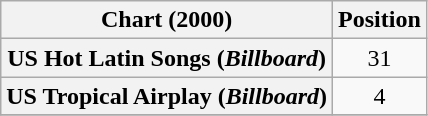<table class="wikitable plainrowheaders " style="text-align:center;">
<tr>
<th scope="col">Chart (2000)</th>
<th scope="col">Position</th>
</tr>
<tr>
<th scope="row">US Hot Latin Songs (<em>Billboard</em>)</th>
<td>31</td>
</tr>
<tr>
<th scope="row">US Tropical Airplay (<em>Billboard</em>)</th>
<td>4</td>
</tr>
<tr>
</tr>
</table>
